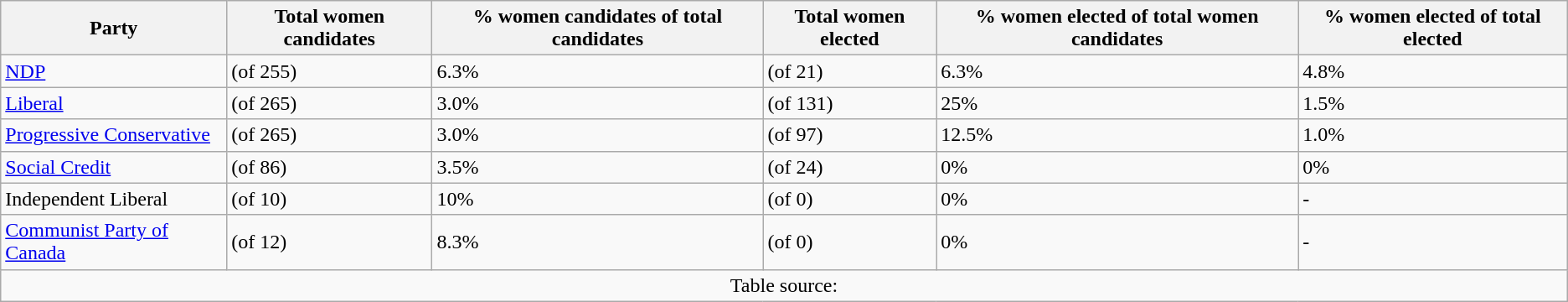<table class="wikitable sortable">
<tr>
<th>Party</th>
<th>Total women candidates</th>
<th>% women candidates of total candidates</th>
<th>Total women elected</th>
<th>% women elected of total women candidates</th>
<th>% women elected of total elected</th>
</tr>
<tr>
<td><a href='#'>NDP</a></td>
<td> (of 255)</td>
<td>6.3%</td>
<td> (of 21)</td>
<td>6.3%</td>
<td>4.8%</td>
</tr>
<tr>
<td><a href='#'>Liberal</a></td>
<td> (of 265)</td>
<td>3.0%</td>
<td> (of 131)</td>
<td>25%</td>
<td>1.5%</td>
</tr>
<tr>
<td><a href='#'>Progressive Conservative</a></td>
<td> (of 265)</td>
<td>3.0%</td>
<td> (of 97)</td>
<td>12.5%</td>
<td>1.0%</td>
</tr>
<tr>
<td><a href='#'>Social Credit</a></td>
<td> (of 86)</td>
<td>3.5%</td>
<td> (of 24)</td>
<td>0%</td>
<td>0%</td>
</tr>
<tr>
<td>Independent Liberal</td>
<td> (of 10)</td>
<td>10%</td>
<td> (of 0)</td>
<td>0%</td>
<td>-</td>
</tr>
<tr>
<td><a href='#'>Communist Party of Canada</a></td>
<td> (of 12)</td>
<td>8.3%</td>
<td> (of 0)</td>
<td>0%</td>
<td>-</td>
</tr>
<tr class="sortbottom">
<td colspan="6" align="center">Table source:</td>
</tr>
</table>
